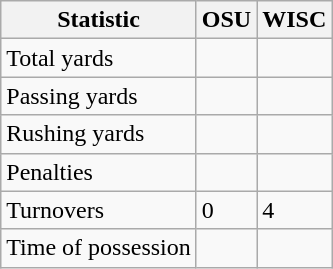<table class="wikitable">
<tr>
<th>Statistic</th>
<th>OSU</th>
<th>WISC</th>
</tr>
<tr>
<td>Total yards</td>
<td></td>
<td></td>
</tr>
<tr>
<td>Passing yards</td>
<td></td>
<td></td>
</tr>
<tr>
<td>Rushing yards</td>
<td></td>
<td></td>
</tr>
<tr>
<td>Penalties</td>
<td></td>
<td></td>
</tr>
<tr>
<td>Turnovers</td>
<td>0</td>
<td>4</td>
</tr>
<tr>
<td>Time of possession</td>
<td></td>
<td></td>
</tr>
</table>
